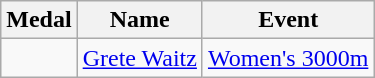<table class="wikitable sortable" style="font-size:100%">
<tr>
<th>Medal</th>
<th>Name</th>
<th>Event</th>
</tr>
<tr>
<td align=center></td>
<td><a href='#'>Grete Waitz</a></td>
<td><a href='#'>Women's 3000m</a></td>
</tr>
</table>
